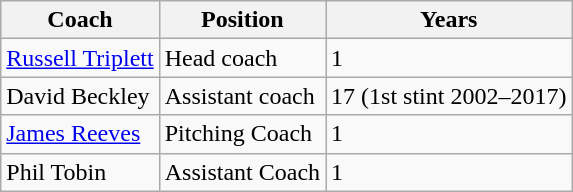<table class=wikitable>
<tr>
<th>Coach</th>
<th>Position</th>
<th>Years</th>
</tr>
<tr>
<td><a href='#'>Russell Triplett</a></td>
<td>Head coach</td>
<td>1</td>
</tr>
<tr>
<td>David Beckley</td>
<td>Assistant coach</td>
<td>17 (1st stint 2002–2017)</td>
</tr>
<tr>
<td><a href='#'>James Reeves</a></td>
<td>Pitching Coach</td>
<td>1</td>
</tr>
<tr>
<td>Phil Tobin</td>
<td>Assistant Coach</td>
<td>1</td>
</tr>
</table>
